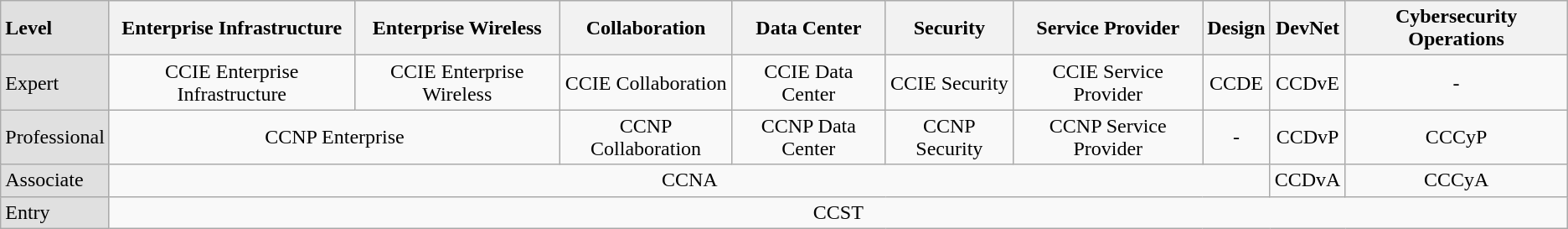<table class="wikitable sortable">
<tr style="background:#f0f0f0;">
<th style="text-align:left; background:#e0e0e0;">Level</th>
<th>Enterprise Infrastructure</th>
<th>Enterprise Wireless</th>
<th>Collaboration</th>
<th>Data Center</th>
<th>Security</th>
<th>Service Provider</th>
<th>Design</th>
<th>DevNet</th>
<th>Cybersecurity Operations</th>
</tr>
<tr>
<td style="background:#e0e0e0;">Expert</td>
<td style="text-align:center;">CCIE Enterprise Infrastructure</td>
<td style="text-align:center;">CCIE Enterprise Wireless</td>
<td style="text-align:center;">CCIE Collaboration</td>
<td style="text-align:center;">CCIE Data Center</td>
<td style="text-align:center;">CCIE Security</td>
<td style="text-align:center;">CCIE Service Provider</td>
<td style="text-align:center;">CCDE</td>
<td style="text-align:center;">CCDvE</td>
<td style="text-align:center;">-</td>
</tr>
<tr>
<td style="background:#e0e0e0;">Professional</td>
<td colspan="2" style="text-align:center;">CCNP Enterprise</td>
<td style="text-align:center;">CCNP Collaboration</td>
<td style="text-align:center;">CCNP Data Center</td>
<td style="text-align:center;">CCNP Security</td>
<td style="text-align:center;">CCNP Service Provider</td>
<td style="text-align:center;">-</td>
<td style="text-align:center;">CCDvP</td>
<td style="text-align:center;">CCCyP</td>
</tr>
<tr>
<td style="background:#e0e0e0;">Associate</td>
<td colspan="7" style="text-align:center;">CCNA</td>
<td style="text-align:center;">CCDvA</td>
<td style="text-align:center;">CCCyA</td>
</tr>
<tr>
<td style="background:#e0e0e0;">Entry</td>
<td colspan="9" style="text-align:center;">CCST</td>
</tr>
</table>
